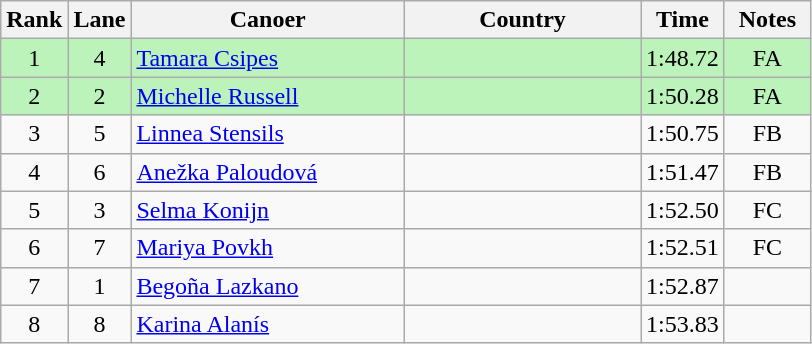<table class="wikitable" style="text-align:center;">
<tr>
<th width=30>Rank</th>
<th width=30>Lane</th>
<th width=175>Canoer</th>
<th width=150>Country</th>
<th width=30>Time</th>
<th width=50>Notes</th>
</tr>
<tr bgcolor=bbf3bb>
<td>1</td>
<td>4</td>
<td align=left><a href='#'>Tamara Csipes</a></td>
<td align=left></td>
<td>1:48.72</td>
<td>FA</td>
</tr>
<tr bgcolor=bbf3bb>
<td>2</td>
<td>2</td>
<td align=left><a href='#'>Michelle Russell</a></td>
<td align=left></td>
<td>1:50.28</td>
<td>FA</td>
</tr>
<tr>
<td>3</td>
<td>5</td>
<td align=left><a href='#'>Linnea Stensils</a></td>
<td align=left></td>
<td>1:50.75</td>
<td>FB</td>
</tr>
<tr>
<td>4</td>
<td>6</td>
<td align=left><a href='#'>Anežka Paloudová</a></td>
<td align=left></td>
<td>1:51.47</td>
<td>FB</td>
</tr>
<tr>
<td>5</td>
<td>3</td>
<td align=left><a href='#'>Selma Konijn</a></td>
<td align=left></td>
<td>1:52.50</td>
<td>FC</td>
</tr>
<tr>
<td>6</td>
<td>7</td>
<td align=left><a href='#'>Mariya Povkh</a></td>
<td align=left></td>
<td>1:52.51</td>
<td>FC</td>
</tr>
<tr>
<td>7</td>
<td>1</td>
<td align=left><a href='#'>Begoña Lazkano</a></td>
<td align=left></td>
<td>1:52.87</td>
<td></td>
</tr>
<tr>
<td>8</td>
<td>8</td>
<td align=left><a href='#'>Karina Alanís</a></td>
<td align=left></td>
<td>1:53.83</td>
<td></td>
</tr>
</table>
